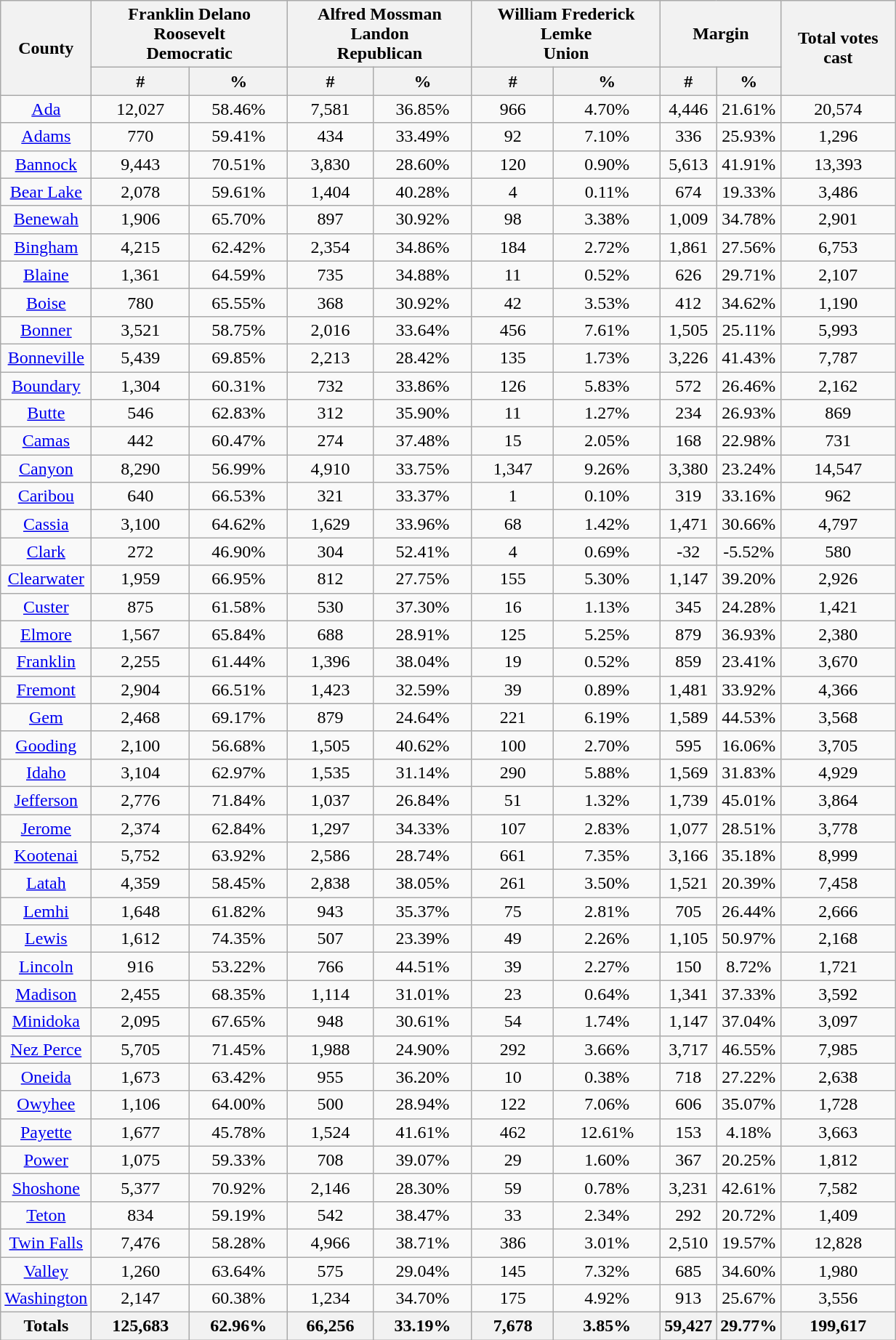<table width="65%"  class="wikitable sortable" style="text-align:center">
<tr>
<th style="text-align:center;" rowspan="2">County</th>
<th style="text-align:center;" colspan="2">Franklin Delano Roosevelt<br>Democratic</th>
<th style="text-align:center;" colspan="2">Alfred Mossman Landon<br>Republican</th>
<th style="text-align:center;" colspan="2">William Frederick Lemke<br>Union</th>
<th style="text-align:center;" colspan="2">Margin</th>
<th style="text-align:center;" rowspan="2">Total votes cast</th>
</tr>
<tr>
<th style="text-align:center;" data-sort-type="number">#</th>
<th style="text-align:center;" data-sort-type="number">%</th>
<th style="text-align:center;" data-sort-type="number">#</th>
<th style="text-align:center;" data-sort-type="number">%</th>
<th style="text-align:center;" data-sort-type="number">#</th>
<th style="text-align:center;" data-sort-type="number">%</th>
<th style="text-align:center;" data-sort-type="number">#</th>
<th style="text-align:center;" data-sort-type="number">%</th>
</tr>
<tr style="text-align:center;">
<td><a href='#'>Ada</a></td>
<td>12,027</td>
<td>58.46%</td>
<td>7,581</td>
<td>36.85%</td>
<td>966</td>
<td>4.70%</td>
<td>4,446</td>
<td>21.61%</td>
<td>20,574</td>
</tr>
<tr style="text-align:center;">
<td><a href='#'>Adams</a></td>
<td>770</td>
<td>59.41%</td>
<td>434</td>
<td>33.49%</td>
<td>92</td>
<td>7.10%</td>
<td>336</td>
<td>25.93%</td>
<td>1,296</td>
</tr>
<tr style="text-align:center;">
<td><a href='#'>Bannock</a></td>
<td>9,443</td>
<td>70.51%</td>
<td>3,830</td>
<td>28.60%</td>
<td>120</td>
<td>0.90%</td>
<td>5,613</td>
<td>41.91%</td>
<td>13,393</td>
</tr>
<tr style="text-align:center;">
<td><a href='#'>Bear Lake</a></td>
<td>2,078</td>
<td>59.61%</td>
<td>1,404</td>
<td>40.28%</td>
<td>4</td>
<td>0.11%</td>
<td>674</td>
<td>19.33%</td>
<td>3,486</td>
</tr>
<tr style="text-align:center;">
<td><a href='#'>Benewah</a></td>
<td>1,906</td>
<td>65.70%</td>
<td>897</td>
<td>30.92%</td>
<td>98</td>
<td>3.38%</td>
<td>1,009</td>
<td>34.78%</td>
<td>2,901</td>
</tr>
<tr style="text-align:center;">
<td><a href='#'>Bingham</a></td>
<td>4,215</td>
<td>62.42%</td>
<td>2,354</td>
<td>34.86%</td>
<td>184</td>
<td>2.72%</td>
<td>1,861</td>
<td>27.56%</td>
<td>6,753</td>
</tr>
<tr style="text-align:center;">
<td><a href='#'>Blaine</a></td>
<td>1,361</td>
<td>64.59%</td>
<td>735</td>
<td>34.88%</td>
<td>11</td>
<td>0.52%</td>
<td>626</td>
<td>29.71%</td>
<td>2,107</td>
</tr>
<tr style="text-align:center;">
<td><a href='#'>Boise</a></td>
<td>780</td>
<td>65.55%</td>
<td>368</td>
<td>30.92%</td>
<td>42</td>
<td>3.53%</td>
<td>412</td>
<td>34.62%</td>
<td>1,190</td>
</tr>
<tr style="text-align:center;">
<td><a href='#'>Bonner</a></td>
<td>3,521</td>
<td>58.75%</td>
<td>2,016</td>
<td>33.64%</td>
<td>456</td>
<td>7.61%</td>
<td>1,505</td>
<td>25.11%</td>
<td>5,993</td>
</tr>
<tr style="text-align:center;">
<td><a href='#'>Bonneville</a></td>
<td>5,439</td>
<td>69.85%</td>
<td>2,213</td>
<td>28.42%</td>
<td>135</td>
<td>1.73%</td>
<td>3,226</td>
<td>41.43%</td>
<td>7,787</td>
</tr>
<tr style="text-align:center;">
<td><a href='#'>Boundary</a></td>
<td>1,304</td>
<td>60.31%</td>
<td>732</td>
<td>33.86%</td>
<td>126</td>
<td>5.83%</td>
<td>572</td>
<td>26.46%</td>
<td>2,162</td>
</tr>
<tr style="text-align:center;">
<td><a href='#'>Butte</a></td>
<td>546</td>
<td>62.83%</td>
<td>312</td>
<td>35.90%</td>
<td>11</td>
<td>1.27%</td>
<td>234</td>
<td>26.93%</td>
<td>869</td>
</tr>
<tr style="text-align:center;">
<td><a href='#'>Camas</a></td>
<td>442</td>
<td>60.47%</td>
<td>274</td>
<td>37.48%</td>
<td>15</td>
<td>2.05%</td>
<td>168</td>
<td>22.98%</td>
<td>731</td>
</tr>
<tr style="text-align:center;">
<td><a href='#'>Canyon</a></td>
<td>8,290</td>
<td>56.99%</td>
<td>4,910</td>
<td>33.75%</td>
<td>1,347</td>
<td>9.26%</td>
<td>3,380</td>
<td>23.24%</td>
<td>14,547</td>
</tr>
<tr style="text-align:center;">
<td><a href='#'>Caribou</a></td>
<td>640</td>
<td>66.53%</td>
<td>321</td>
<td>33.37%</td>
<td>1</td>
<td>0.10%</td>
<td>319</td>
<td>33.16%</td>
<td>962</td>
</tr>
<tr style="text-align:center;">
<td><a href='#'>Cassia</a></td>
<td>3,100</td>
<td>64.62%</td>
<td>1,629</td>
<td>33.96%</td>
<td>68</td>
<td>1.42%</td>
<td>1,471</td>
<td>30.66%</td>
<td>4,797</td>
</tr>
<tr style="text-align:center;">
<td><a href='#'>Clark</a></td>
<td>272</td>
<td>46.90%</td>
<td>304</td>
<td>52.41%</td>
<td>4</td>
<td>0.69%</td>
<td>-32</td>
<td>-5.52%</td>
<td>580</td>
</tr>
<tr style="text-align:center;">
<td><a href='#'>Clearwater</a></td>
<td>1,959</td>
<td>66.95%</td>
<td>812</td>
<td>27.75%</td>
<td>155</td>
<td>5.30%</td>
<td>1,147</td>
<td>39.20%</td>
<td>2,926</td>
</tr>
<tr style="text-align:center;">
<td><a href='#'>Custer</a></td>
<td>875</td>
<td>61.58%</td>
<td>530</td>
<td>37.30%</td>
<td>16</td>
<td>1.13%</td>
<td>345</td>
<td>24.28%</td>
<td>1,421</td>
</tr>
<tr style="text-align:center;">
<td><a href='#'>Elmore</a></td>
<td>1,567</td>
<td>65.84%</td>
<td>688</td>
<td>28.91%</td>
<td>125</td>
<td>5.25%</td>
<td>879</td>
<td>36.93%</td>
<td>2,380</td>
</tr>
<tr style="text-align:center;">
<td><a href='#'>Franklin</a></td>
<td>2,255</td>
<td>61.44%</td>
<td>1,396</td>
<td>38.04%</td>
<td>19</td>
<td>0.52%</td>
<td>859</td>
<td>23.41%</td>
<td>3,670</td>
</tr>
<tr style="text-align:center;">
<td><a href='#'>Fremont</a></td>
<td>2,904</td>
<td>66.51%</td>
<td>1,423</td>
<td>32.59%</td>
<td>39</td>
<td>0.89%</td>
<td>1,481</td>
<td>33.92%</td>
<td>4,366</td>
</tr>
<tr style="text-align:center;">
<td><a href='#'>Gem</a></td>
<td>2,468</td>
<td>69.17%</td>
<td>879</td>
<td>24.64%</td>
<td>221</td>
<td>6.19%</td>
<td>1,589</td>
<td>44.53%</td>
<td>3,568</td>
</tr>
<tr style="text-align:center;">
<td><a href='#'>Gooding</a></td>
<td>2,100</td>
<td>56.68%</td>
<td>1,505</td>
<td>40.62%</td>
<td>100</td>
<td>2.70%</td>
<td>595</td>
<td>16.06%</td>
<td>3,705</td>
</tr>
<tr style="text-align:center;">
<td><a href='#'>Idaho</a></td>
<td>3,104</td>
<td>62.97%</td>
<td>1,535</td>
<td>31.14%</td>
<td>290</td>
<td>5.88%</td>
<td>1,569</td>
<td>31.83%</td>
<td>4,929</td>
</tr>
<tr style="text-align:center;">
<td><a href='#'>Jefferson</a></td>
<td>2,776</td>
<td>71.84%</td>
<td>1,037</td>
<td>26.84%</td>
<td>51</td>
<td>1.32%</td>
<td>1,739</td>
<td>45.01%</td>
<td>3,864</td>
</tr>
<tr style="text-align:center;">
<td><a href='#'>Jerome</a></td>
<td>2,374</td>
<td>62.84%</td>
<td>1,297</td>
<td>34.33%</td>
<td>107</td>
<td>2.83%</td>
<td>1,077</td>
<td>28.51%</td>
<td>3,778</td>
</tr>
<tr style="text-align:center;">
<td><a href='#'>Kootenai</a></td>
<td>5,752</td>
<td>63.92%</td>
<td>2,586</td>
<td>28.74%</td>
<td>661</td>
<td>7.35%</td>
<td>3,166</td>
<td>35.18%</td>
<td>8,999</td>
</tr>
<tr style="text-align:center;">
<td><a href='#'>Latah</a></td>
<td>4,359</td>
<td>58.45%</td>
<td>2,838</td>
<td>38.05%</td>
<td>261</td>
<td>3.50%</td>
<td>1,521</td>
<td>20.39%</td>
<td>7,458</td>
</tr>
<tr style="text-align:center;">
<td><a href='#'>Lemhi</a></td>
<td>1,648</td>
<td>61.82%</td>
<td>943</td>
<td>35.37%</td>
<td>75</td>
<td>2.81%</td>
<td>705</td>
<td>26.44%</td>
<td>2,666</td>
</tr>
<tr style="text-align:center;">
<td><a href='#'>Lewis</a></td>
<td>1,612</td>
<td>74.35%</td>
<td>507</td>
<td>23.39%</td>
<td>49</td>
<td>2.26%</td>
<td>1,105</td>
<td>50.97%</td>
<td>2,168</td>
</tr>
<tr style="text-align:center;">
<td><a href='#'>Lincoln</a></td>
<td>916</td>
<td>53.22%</td>
<td>766</td>
<td>44.51%</td>
<td>39</td>
<td>2.27%</td>
<td>150</td>
<td>8.72%</td>
<td>1,721</td>
</tr>
<tr style="text-align:center;">
<td><a href='#'>Madison</a></td>
<td>2,455</td>
<td>68.35%</td>
<td>1,114</td>
<td>31.01%</td>
<td>23</td>
<td>0.64%</td>
<td>1,341</td>
<td>37.33%</td>
<td>3,592</td>
</tr>
<tr style="text-align:center;">
<td><a href='#'>Minidoka</a></td>
<td>2,095</td>
<td>67.65%</td>
<td>948</td>
<td>30.61%</td>
<td>54</td>
<td>1.74%</td>
<td>1,147</td>
<td>37.04%</td>
<td>3,097</td>
</tr>
<tr style="text-align:center;">
<td><a href='#'>Nez Perce</a></td>
<td>5,705</td>
<td>71.45%</td>
<td>1,988</td>
<td>24.90%</td>
<td>292</td>
<td>3.66%</td>
<td>3,717</td>
<td>46.55%</td>
<td>7,985</td>
</tr>
<tr style="text-align:center;">
<td><a href='#'>Oneida</a></td>
<td>1,673</td>
<td>63.42%</td>
<td>955</td>
<td>36.20%</td>
<td>10</td>
<td>0.38%</td>
<td>718</td>
<td>27.22%</td>
<td>2,638</td>
</tr>
<tr style="text-align:center;">
<td><a href='#'>Owyhee</a></td>
<td>1,106</td>
<td>64.00%</td>
<td>500</td>
<td>28.94%</td>
<td>122</td>
<td>7.06%</td>
<td>606</td>
<td>35.07%</td>
<td>1,728</td>
</tr>
<tr style="text-align:center;">
<td><a href='#'>Payette</a></td>
<td>1,677</td>
<td>45.78%</td>
<td>1,524</td>
<td>41.61%</td>
<td>462</td>
<td>12.61%</td>
<td>153</td>
<td>4.18%</td>
<td>3,663</td>
</tr>
<tr style="text-align:center;">
<td><a href='#'>Power</a></td>
<td>1,075</td>
<td>59.33%</td>
<td>708</td>
<td>39.07%</td>
<td>29</td>
<td>1.60%</td>
<td>367</td>
<td>20.25%</td>
<td>1,812</td>
</tr>
<tr style="text-align:center;">
<td><a href='#'>Shoshone</a></td>
<td>5,377</td>
<td>70.92%</td>
<td>2,146</td>
<td>28.30%</td>
<td>59</td>
<td>0.78%</td>
<td>3,231</td>
<td>42.61%</td>
<td>7,582</td>
</tr>
<tr style="text-align:center;">
<td><a href='#'>Teton</a></td>
<td>834</td>
<td>59.19%</td>
<td>542</td>
<td>38.47%</td>
<td>33</td>
<td>2.34%</td>
<td>292</td>
<td>20.72%</td>
<td>1,409</td>
</tr>
<tr style="text-align:center;">
<td><a href='#'>Twin Falls</a></td>
<td>7,476</td>
<td>58.28%</td>
<td>4,966</td>
<td>38.71%</td>
<td>386</td>
<td>3.01%</td>
<td>2,510</td>
<td>19.57%</td>
<td>12,828</td>
</tr>
<tr style="text-align:center;">
<td><a href='#'>Valley</a></td>
<td>1,260</td>
<td>63.64%</td>
<td>575</td>
<td>29.04%</td>
<td>145</td>
<td>7.32%</td>
<td>685</td>
<td>34.60%</td>
<td>1,980</td>
</tr>
<tr style="text-align:center;">
<td><a href='#'>Washington</a></td>
<td>2,147</td>
<td>60.38%</td>
<td>1,234</td>
<td>34.70%</td>
<td>175</td>
<td>4.92%</td>
<td>913</td>
<td>25.67%</td>
<td>3,556</td>
</tr>
<tr style="text-align:center;">
<th>Totals</th>
<th>125,683</th>
<th>62.96%</th>
<th>66,256</th>
<th>33.19%</th>
<th>7,678</th>
<th>3.85%</th>
<th>59,427</th>
<th>29.77%</th>
<th>199,617</th>
</tr>
</table>
